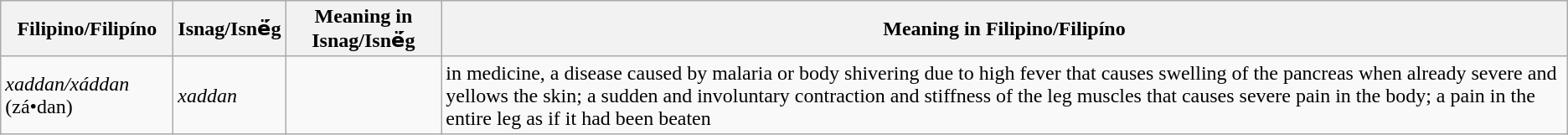<table class="wikitable sortable">
<tr>
<th>Filipino/Filipíno</th>
<th>Isnag/Isnë́g</th>
<th>Meaning in Isnag/Isnë́g</th>
<th>Meaning in Filipino/Filipíno</th>
</tr>
<tr>
<td><em>xaddan/xáddan</em> (zá•dan) </td>
<td><em>xaddan</em></td>
<td></td>
<td>in medicine, a disease caused by malaria or body shivering due to high fever that causes swelling of the pancreas when already severe and yellows the skin; a sudden and involuntary contraction and stiffness of the leg muscles that causes severe pain in the body; a pain in the entire leg as if it had been beaten</td>
</tr>
</table>
